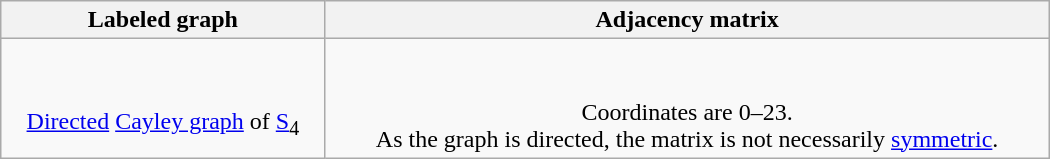<table class="wikitable" style="text-align: center; width: 700px;">
<tr>
<th>Labeled graph</th>
<th>Adjacency matrix</th>
</tr>
<tr>
<td><br><br><a href='#'>Directed</a> <a href='#'>Cayley graph</a> of <a href='#'>S</a><sub>4</sub></td>
<td><br><br>Coordinates are 0–23.
<br>As the graph is directed, the matrix is not necessarily <a href='#'>symmetric</a>.</td>
</tr>
</table>
